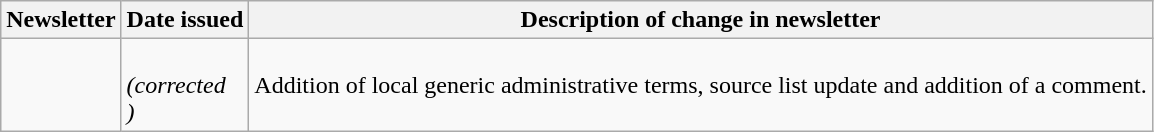<table class="wikitable">
<tr>
<th>Newsletter</th>
<th>Date issued</th>
<th>Description of change in newsletter</th>
</tr>
<tr>
<td id="II-3"></td>
<td><br> <em>(corrected<br> )</em></td>
<td>Addition of local generic administrative terms, source list update and addition of a comment.</td>
</tr>
</table>
